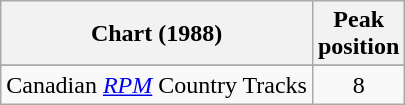<table class="wikitable sortable">
<tr>
<th align="left">Chart (1988)</th>
<th align="center">Peak<br>position</th>
</tr>
<tr>
</tr>
<tr>
<td align="left">Canadian <em><a href='#'>RPM</a></em> Country Tracks</td>
<td align="center">8</td>
</tr>
</table>
